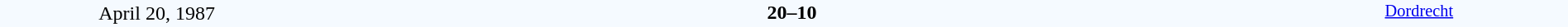<table style="width: 100%; background:#F5FAFF;" cellspacing="0">
<tr>
<td align=center rowspan=3 width=20%>April 20, 1987<br></td>
</tr>
<tr>
<td width=24% align=right></td>
<td align=center width=13%><strong>20–10</strong></td>
<td width=24%></td>
<td style=font-size:85% rowspan=3 valign=top align=center><a href='#'>Dordrecht</a></td>
</tr>
<tr style=font-size:85%>
<td align=right></td>
<td align=center></td>
<td></td>
</tr>
</table>
